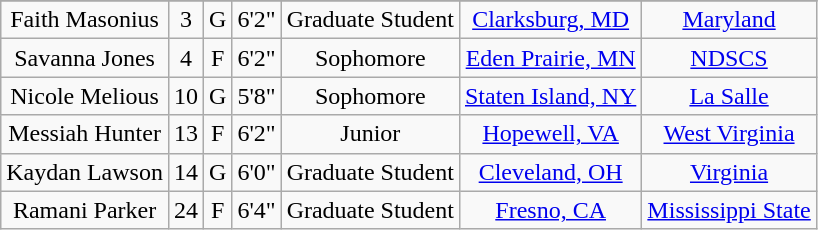<table class="wikitable sortable" style="text-align: center">
<tr align=center>
</tr>
<tr>
<td>Faith Masonius</td>
<td>3</td>
<td>G</td>
<td>6'2"</td>
<td>Graduate Student</td>
<td><a href='#'>Clarksburg, MD</a></td>
<td><a href='#'>Maryland</a></td>
</tr>
<tr>
<td>Savanna Jones</td>
<td>4</td>
<td>F</td>
<td>6'2"</td>
<td>Sophomore</td>
<td><a href='#'>Eden Prairie, MN</a></td>
<td><a href='#'>NDSCS</a></td>
</tr>
<tr>
<td>Nicole Melious</td>
<td>10</td>
<td>G</td>
<td>5'8"</td>
<td>Sophomore</td>
<td><a href='#'>Staten Island, NY</a></td>
<td><a href='#'>La Salle</a></td>
</tr>
<tr>
<td>Messiah Hunter</td>
<td>13</td>
<td>F</td>
<td>6'2"</td>
<td> Junior</td>
<td><a href='#'>Hopewell, VA</a></td>
<td><a href='#'>West Virginia</a></td>
</tr>
<tr>
<td>Kaydan Lawson</td>
<td>14</td>
<td>G</td>
<td>6'0"</td>
<td>Graduate Student</td>
<td><a href='#'>Cleveland, OH</a></td>
<td><a href='#'>Virginia</a></td>
</tr>
<tr>
<td>Ramani Parker</td>
<td>24</td>
<td>F</td>
<td>6'4"</td>
<td>Graduate Student</td>
<td><a href='#'>Fresno, CA</a></td>
<td><a href='#'>Mississippi State</a></td>
</tr>
</table>
